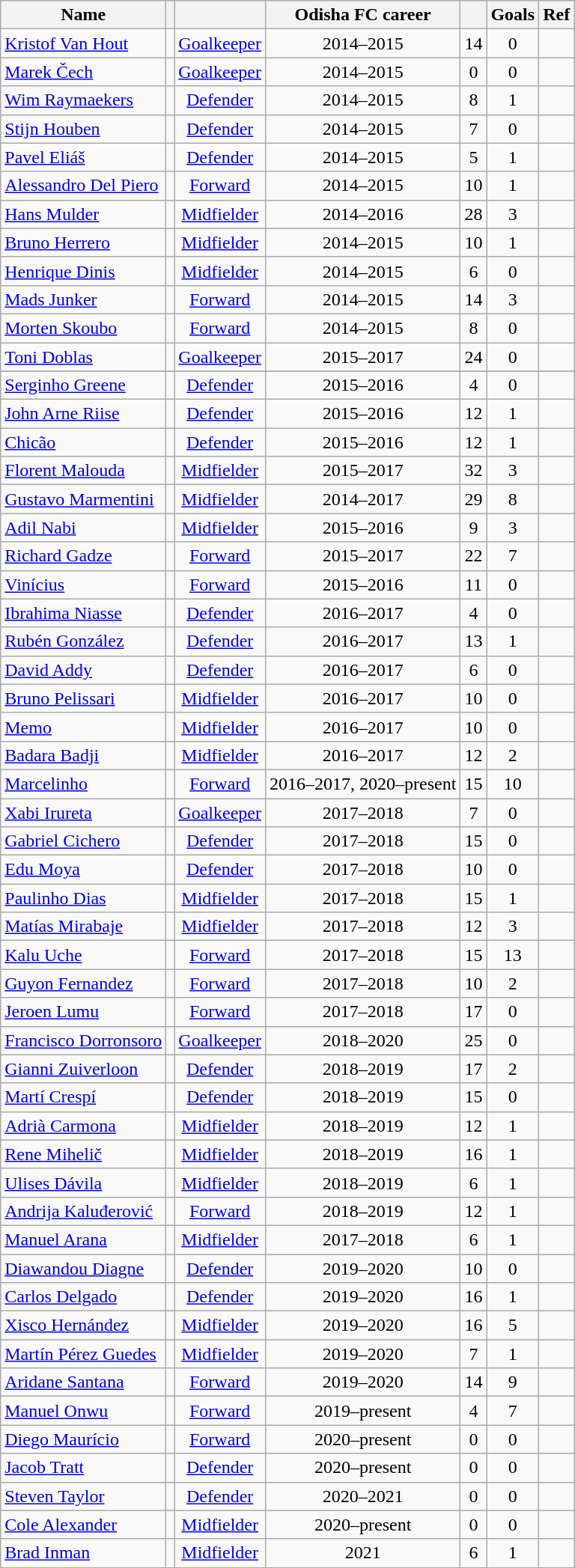<table class="wikitable sortable" style="text-align:center;">
<tr>
<th>Name</th>
<th></th>
<th></th>
<th>Odisha FC career</th>
<th data-sort-type="number"></th>
<th data-sort-type="number">Goals</th>
<th class="unsortable">Ref</th>
</tr>
<tr>
<td align="left"><a href='#'>Kristof Van Hout</a></td>
<td></td>
<td data-sort-value=3><a href='#'>Goalkeeper</a></td>
<td>2014–2015</td>
<td>14</td>
<td>0</td>
<td></td>
</tr>
<tr>
<td align="left"><a href='#'>Marek Čech</a></td>
<td></td>
<td data-sort-value=3><a href='#'>Goalkeeper</a></td>
<td>2014–2015</td>
<td>0</td>
<td>0</td>
<td></td>
</tr>
<tr>
<td align="left"><a href='#'>Wim Raymaekers</a></td>
<td></td>
<td data-sort-value=3><a href='#'>Defender</a></td>
<td>2014–2015</td>
<td>8</td>
<td>1</td>
<td></td>
</tr>
<tr>
<td align="left"><a href='#'>Stijn Houben</a></td>
<td></td>
<td data-sort-value=3><a href='#'>Defender</a></td>
<td>2014–2015</td>
<td>7</td>
<td>0</td>
<td></td>
</tr>
<tr>
<td align="left"><a href='#'>Pavel Eliáš</a></td>
<td></td>
<td data-sort-value=3><a href='#'>Defender</a></td>
<td>2014–2015</td>
<td>5</td>
<td>1</td>
<td></td>
</tr>
<tr>
<td align="left"><a href='#'>Alessandro Del Piero</a></td>
<td></td>
<td data-sort-value=3><a href='#'>Forward</a></td>
<td>2014–2015</td>
<td>10</td>
<td>1</td>
<td></td>
</tr>
<tr>
<td align="left"><a href='#'>Hans Mulder</a></td>
<td></td>
<td data-sort-value=3><a href='#'>Midfielder</a></td>
<td>2014–2016</td>
<td>28</td>
<td>3</td>
<td></td>
</tr>
<tr>
<td align="left"><a href='#'>Bruno Herrero</a></td>
<td></td>
<td data-sort-value=3><a href='#'>Midfielder</a></td>
<td>2014–2015</td>
<td>10</td>
<td>1</td>
<td></td>
</tr>
<tr>
<td align="left"><a href='#'>Henrique Dinis</a></td>
<td></td>
<td data-sort-value=3><a href='#'>Midfielder</a></td>
<td>2014–2015</td>
<td>6</td>
<td>0</td>
<td></td>
</tr>
<tr>
<td align="left"><a href='#'>Mads Junker</a></td>
<td></td>
<td data-sort-value=3><a href='#'>Forward</a></td>
<td>2014–2015</td>
<td>14</td>
<td>3</td>
<td></td>
</tr>
<tr>
<td align="left"><a href='#'>Morten Skoubo</a></td>
<td></td>
<td data-sort-value=3><a href='#'>Forward</a></td>
<td>2014–2015</td>
<td>8</td>
<td>0</td>
<td></td>
</tr>
<tr>
<td align="left"><a href='#'>Toni Doblas</a></td>
<td></td>
<td data-sort-value=3><a href='#'>Goalkeeper</a></td>
<td>2015–2017</td>
<td>24</td>
<td>0</td>
<td></td>
</tr>
<tr |align="left"|>
</tr>
<tr>
<td align="left"><a href='#'>Serginho Greene</a></td>
<td></td>
<td data-sort-value=3><a href='#'>Defender</a></td>
<td>2015–2016</td>
<td>4</td>
<td>0</td>
<td></td>
</tr>
<tr>
<td align="left"><a href='#'>John Arne Riise</a></td>
<td></td>
<td data-sort-value=3><a href='#'>Defender</a></td>
<td>2015–2016</td>
<td>12</td>
<td>1</td>
<td></td>
</tr>
<tr>
<td align="left"><a href='#'>Chicão</a></td>
<td></td>
<td data-sort-value=3><a href='#'>Defender</a></td>
<td>2015–2016</td>
<td>12</td>
<td>1</td>
<td></td>
</tr>
<tr>
<td align="left"><a href='#'>Florent Malouda</a></td>
<td></td>
<td data-sort-value=3><a href='#'>Midfielder</a></td>
<td>2015–2017</td>
<td>32</td>
<td>3</td>
<td></td>
</tr>
<tr>
<td align="left"><a href='#'>Gustavo Marmentini</a></td>
<td></td>
<td data-sort-value=3><a href='#'>Midfielder</a></td>
<td>2014–2017</td>
<td>29</td>
<td>8</td>
<td></td>
</tr>
<tr>
<td align="left"><a href='#'>Adil Nabi</a></td>
<td></td>
<td data-sort-value=3><a href='#'>Midfielder</a></td>
<td>2015–2016</td>
<td>9</td>
<td>3</td>
<td></td>
</tr>
<tr>
<td align="left"><a href='#'>Richard Gadze</a></td>
<td></td>
<td data-sort-value=3><a href='#'>Forward</a></td>
<td>2015–2017</td>
<td>22</td>
<td>7</td>
<td></td>
</tr>
<tr>
<td align="left"><a href='#'>Vinícius</a></td>
<td></td>
<td data-sort-value=3><a href='#'>Forward</a></td>
<td>2015–2016</td>
<td>11</td>
<td>0</td>
<td></td>
</tr>
<tr>
<td align="left"><a href='#'>Ibrahima Niasse</a></td>
<td></td>
<td data-sort-value=3><a href='#'>Defender</a></td>
<td>2016–2017</td>
<td>4</td>
<td>0</td>
<td></td>
</tr>
<tr>
<td align="left"><a href='#'>Rubén González</a></td>
<td></td>
<td data-sort-value=3><a href='#'>Defender</a></td>
<td>2016–2017</td>
<td>13</td>
<td>1</td>
<td></td>
</tr>
<tr>
<td align="left"><a href='#'>David Addy</a></td>
<td></td>
<td data-sort-value=3><a href='#'>Defender</a></td>
<td>2016–2017</td>
<td>6</td>
<td>0</td>
<td></td>
</tr>
<tr>
<td align="left"><a href='#'>Bruno Pelissari</a></td>
<td></td>
<td data-sort-value=3><a href='#'>Midfielder</a></td>
<td>2016–2017</td>
<td>10</td>
<td>0</td>
<td></td>
</tr>
<tr>
<td align="left"><a href='#'>Memo</a></td>
<td></td>
<td data-sort-value=3><a href='#'>Midfielder</a></td>
<td>2016–2017</td>
<td>10</td>
<td>0</td>
<td></td>
</tr>
<tr>
<td align="left"><a href='#'>Badara Badji</a></td>
<td></td>
<td data-sort-value=3><a href='#'>Midfielder</a></td>
<td>2016–2017</td>
<td>12</td>
<td>2</td>
<td></td>
</tr>
<tr>
<td align="left"><a href='#'>Marcelinho</a></td>
<td></td>
<td data-sort-value=3><a href='#'>Forward</a></td>
<td>2016–2017, 2020–present</td>
<td>15</td>
<td>10</td>
<td></td>
</tr>
<tr>
<td align="left"><a href='#'>Xabi Irureta</a></td>
<td></td>
<td data-sort-value=3><a href='#'>Goalkeeper</a></td>
<td>2017–2018</td>
<td>7</td>
<td>0</td>
<td></td>
</tr>
<tr>
<td align="left"><a href='#'>Gabriel Cichero</a></td>
<td></td>
<td data-sort-value=3><a href='#'>Defender</a></td>
<td>2017–2018</td>
<td>15</td>
<td>0</td>
<td></td>
</tr>
<tr>
<td align="left"><a href='#'>Edu Moya</a></td>
<td></td>
<td data-sort-value=3><a href='#'>Defender</a></td>
<td>2017–2018</td>
<td>10</td>
<td>0</td>
<td></td>
</tr>
<tr>
<td align="left"><a href='#'>Paulinho Dias</a></td>
<td></td>
<td data-sort-value=3><a href='#'>Midfielder</a></td>
<td>2017–2018</td>
<td>15</td>
<td>1</td>
<td></td>
</tr>
<tr>
<td align="left"><a href='#'>Matías Mirabaje</a></td>
<td></td>
<td data-sort-value=3><a href='#'>Midfielder</a></td>
<td>2017–2018</td>
<td>12</td>
<td>3</td>
<td></td>
</tr>
<tr>
<td align="left"><a href='#'>Kalu Uche</a></td>
<td></td>
<td data-sort-value=3><a href='#'>Forward</a></td>
<td>2017–2018</td>
<td>15</td>
<td>13</td>
<td></td>
</tr>
<tr>
<td align="left"><a href='#'>Guyon Fernandez</a></td>
<td></td>
<td data-sort-value=3><a href='#'>Forward</a></td>
<td>2017–2018</td>
<td>10</td>
<td>2</td>
<td></td>
</tr>
<tr>
<td align="left"><a href='#'>Jeroen Lumu</a></td>
<td></td>
<td data-sort-value=3><a href='#'>Forward</a></td>
<td>2017–2018</td>
<td>17</td>
<td>0</td>
<td></td>
</tr>
<tr>
<td align="left"><a href='#'>Francisco Dorronsoro</a></td>
<td></td>
<td data-sort-value=3><a href='#'>Goalkeeper</a></td>
<td>2018–2020</td>
<td>25</td>
<td>0</td>
<td></td>
</tr>
<tr>
<td align="left"><a href='#'>Gianni Zuiverloon</a></td>
<td></td>
<td data-sort-value=3><a href='#'>Defender</a></td>
<td>2018–2019</td>
<td>17</td>
<td>2</td>
<td></td>
</tr>
<tr>
<td align="left"><a href='#'>Martí Crespí</a></td>
<td></td>
<td data-sort-value=3><a href='#'>Defender</a></td>
<td>2018–2019</td>
<td>15</td>
<td>0</td>
<td></td>
</tr>
<tr>
<td align="left"><a href='#'>Adrià Carmona</a></td>
<td></td>
<td data-sort-value=3><a href='#'>Midfielder</a></td>
<td>2018–2019</td>
<td>12</td>
<td>1</td>
<td></td>
</tr>
<tr>
<td align="left"><a href='#'>Rene Mihelič</a></td>
<td></td>
<td data-sort-value=3><a href='#'>Midfielder</a></td>
<td>2018–2019</td>
<td>16</td>
<td>1</td>
<td></td>
</tr>
<tr>
<td align="left"><a href='#'>Ulises Dávila</a></td>
<td></td>
<td data-sort-value=3><a href='#'>Midfielder</a></td>
<td>2018–2019</td>
<td>6</td>
<td>1</td>
<td></td>
</tr>
<tr>
<td align="left"><a href='#'>Andrija Kaluđerović</a></td>
<td></td>
<td data-sort-value=3><a href='#'>Forward</a></td>
<td>2018–2019</td>
<td>12</td>
<td>1</td>
<td></td>
</tr>
<tr>
<td align="left"><a href='#'>Manuel Arana</a></td>
<td></td>
<td data-sort-value=3><a href='#'>Midfielder</a></td>
<td>2017–2018</td>
<td>6</td>
<td>1</td>
<td></td>
</tr>
<tr>
<td align="left"><a href='#'>Diawandou Diagne</a></td>
<td></td>
<td data-sort-value=3><a href='#'>Defender</a></td>
<td>2019–2020</td>
<td>10</td>
<td>0</td>
<td></td>
</tr>
<tr>
<td align="left"><a href='#'>Carlos Delgado</a></td>
<td></td>
<td data-sort-value=3><a href='#'>Defender</a></td>
<td>2019–2020</td>
<td>16</td>
<td>1</td>
<td></td>
</tr>
<tr>
<td align="left"><a href='#'>Xisco Hernández</a></td>
<td></td>
<td data-sort-value=3><a href='#'>Midfielder</a></td>
<td>2019–2020</td>
<td>16</td>
<td>5</td>
<td></td>
</tr>
<tr>
<td align="left"><a href='#'>Martín Pérez Guedes</a></td>
<td></td>
<td data-sort-value=3><a href='#'>Midfielder</a></td>
<td>2019–2020</td>
<td>7</td>
<td>1</td>
<td></td>
</tr>
<tr>
<td align="left"><a href='#'>Aridane Santana</a></td>
<td></td>
<td data-sort-value=3><a href='#'>Forward</a></td>
<td>2019–2020</td>
<td>14</td>
<td>9</td>
<td></td>
</tr>
<tr>
<td align="left"><a href='#'>Manuel Onwu</a></td>
<td></td>
<td data-sort-value=3><a href='#'>Forward</a></td>
<td>2019–present</td>
<td>4</td>
<td>7</td>
<td></td>
</tr>
<tr>
<td align="left"><a href='#'>Diego Maurício</a></td>
<td></td>
<td data-sort-value=3><a href='#'>Forward</a></td>
<td>2020–present</td>
<td>0</td>
<td>0</td>
<td></td>
</tr>
<tr>
<td align="left"><a href='#'>Jacob Tratt</a></td>
<td></td>
<td data-sort-value=3><a href='#'>Defender</a></td>
<td>2020–present</td>
<td>0</td>
<td>0</td>
<td></td>
</tr>
<tr>
<td align="left"><a href='#'>Steven Taylor</a></td>
<td></td>
<td data-sort-value=3><a href='#'>Defender</a></td>
<td>2020–2021</td>
<td>0</td>
<td>0</td>
<td></td>
</tr>
<tr>
<td align="left"><a href='#'>Cole Alexander</a></td>
<td></td>
<td data-sort-value=3><a href='#'>Midfielder</a></td>
<td>2020–present</td>
<td>0</td>
<td>0</td>
<td></td>
</tr>
<tr>
<td align="left"><a href='#'>Brad Inman</a></td>
<td></td>
<td data-sort-value=3><a href='#'>Midfielder</a></td>
<td>2021</td>
<td>6</td>
<td>1</td>
<td></td>
</tr>
</table>
